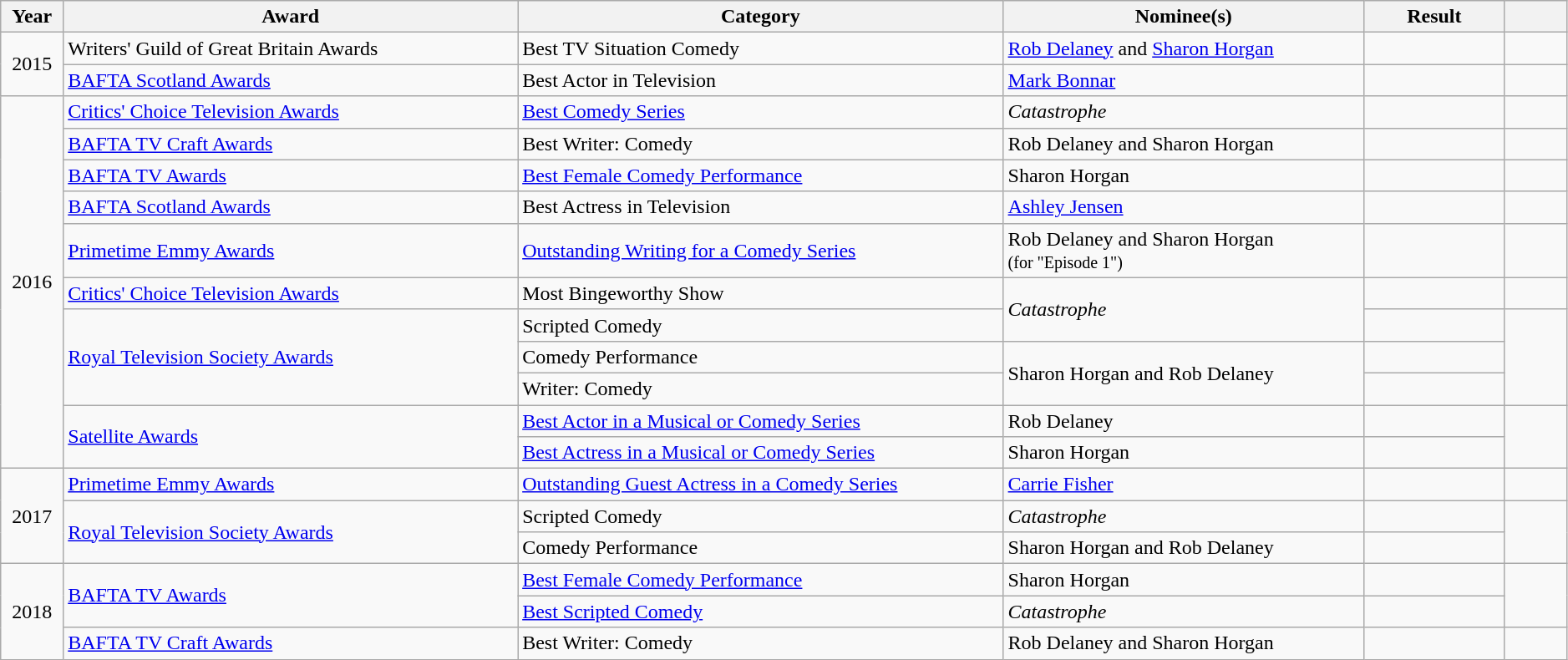<table class="wikitable sortable plainrowheaders" style="width:99%;">
<tr>
<th width="4%">Year</th>
<th width="29%">Award</th>
<th width="31%">Category</th>
<th width="23%">Nominee(s)</th>
<th width="9%">Result</th>
<th scope="col" class="unsortable" width="4%"></th>
</tr>
<tr>
<td rowspan="2" align="center">2015</td>
<td>Writers' Guild of Great Britain Awards</td>
<td>Best TV Situation Comedy</td>
<td><a href='#'>Rob Delaney</a> and <a href='#'>Sharon Horgan</a></td>
<td></td>
<td align="center"></td>
</tr>
<tr>
<td><a href='#'>BAFTA Scotland Awards</a></td>
<td>Best Actor in Television</td>
<td><a href='#'>Mark Bonnar</a></td>
<td></td>
<td align="center"></td>
</tr>
<tr>
<td rowspan="11" align="center">2016</td>
<td><a href='#'>Critics' Choice Television Awards</a></td>
<td><a href='#'>Best Comedy Series</a></td>
<td><em>Catastrophe</em></td>
<td></td>
<td align="center"></td>
</tr>
<tr>
<td><a href='#'>BAFTA TV Craft Awards</a></td>
<td>Best Writer: Comedy</td>
<td>Rob Delaney and Sharon Horgan</td>
<td></td>
<td align="center"></td>
</tr>
<tr>
<td><a href='#'>BAFTA TV Awards</a></td>
<td><a href='#'>Best Female Comedy Performance</a></td>
<td>Sharon Horgan</td>
<td></td>
<td align="center"></td>
</tr>
<tr>
<td><a href='#'>BAFTA Scotland Awards</a></td>
<td>Best Actress in Television</td>
<td><a href='#'>Ashley Jensen</a></td>
<td></td>
<td align="center"></td>
</tr>
<tr>
<td><a href='#'>Primetime Emmy Awards</a></td>
<td><a href='#'>Outstanding Writing for a Comedy Series</a></td>
<td>Rob Delaney and Sharon Horgan <br><small>(for "Episode 1")</small></td>
<td></td>
<td align="center"></td>
</tr>
<tr>
<td><a href='#'>Critics' Choice Television Awards</a></td>
<td>Most Bingeworthy Show</td>
<td rowspan="2"><em>Catastrophe</em></td>
<td></td>
<td align="center"></td>
</tr>
<tr>
<td rowspan="3"><a href='#'>Royal Television Society Awards</a></td>
<td>Scripted Comedy</td>
<td></td>
<td rowspan="3" align="center"></td>
</tr>
<tr>
<td>Comedy Performance</td>
<td rowspan="2">Sharon Horgan and Rob Delaney</td>
<td></td>
</tr>
<tr>
<td>Writer: Comedy</td>
<td></td>
</tr>
<tr>
<td rowspan=2><a href='#'>Satellite Awards</a></td>
<td><a href='#'>Best Actor in a Musical or Comedy Series</a></td>
<td>Rob Delaney</td>
<td></td>
<td rowspan="2" align="center"></td>
</tr>
<tr>
<td><a href='#'>Best Actress in a Musical or Comedy Series</a></td>
<td>Sharon Horgan</td>
<td></td>
</tr>
<tr>
<td rowspan="3" align="center">2017</td>
<td><a href='#'>Primetime Emmy Awards</a></td>
<td><a href='#'>Outstanding Guest Actress in a Comedy Series</a></td>
<td><a href='#'>Carrie Fisher</a></td>
<td></td>
<td align="center"></td>
</tr>
<tr>
<td rowspan="2"><a href='#'>Royal Television Society Awards</a></td>
<td>Scripted Comedy</td>
<td><em>Catastrophe</em></td>
<td></td>
<td rowspan="2" align="center"></td>
</tr>
<tr>
<td>Comedy Performance</td>
<td>Sharon Horgan and Rob Delaney</td>
<td></td>
</tr>
<tr>
<td rowspan="3" align="center">2018</td>
<td rowspan=2""><a href='#'>BAFTA TV Awards</a></td>
<td><a href='#'>Best Female Comedy Performance</a></td>
<td>Sharon Horgan</td>
<td></td>
<td rowspan=2></td>
</tr>
<tr>
<td><a href='#'>Best Scripted Comedy</a></td>
<td><em>Catastrophe</em></td>
<td></td>
</tr>
<tr>
<td><a href='#'>BAFTA TV Craft Awards</a></td>
<td>Best Writer: Comedy</td>
<td>Rob Delaney and Sharon Horgan</td>
<td></td>
<td></td>
</tr>
</table>
